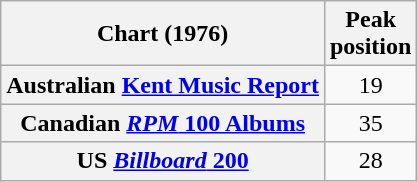<table class="wikitable sortable plainrowheaders" style="text-align:center;">
<tr>
<th>Chart (1976)</th>
<th>Peak<br>position</th>
</tr>
<tr>
<th scope="row">Australian <a href='#'>Kent Music Report</a></th>
<td>19</td>
</tr>
<tr>
<th scope="row">Canadian <a href='#'><em>RPM</em> 100 Albums</a></th>
<td>35</td>
</tr>
<tr>
<th scope="row">US <a href='#'><em>Billboard</em> 200</a></th>
<td>28</td>
</tr>
</table>
